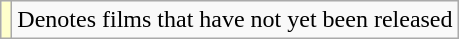<table class="wikitable sortable">
<tr>
<td style="background:#ffc;"></td>
<td>Denotes films that have not yet been released</td>
</tr>
</table>
